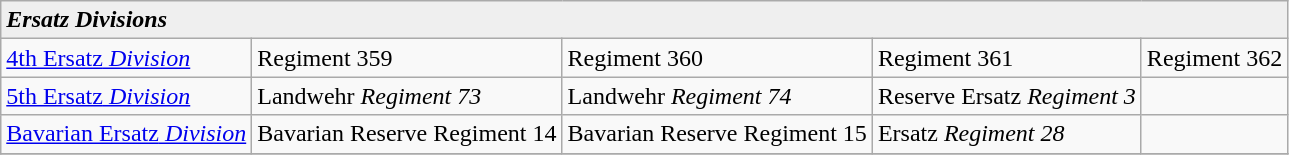<table class="wikitable">
<tr>
<td style="background:#efefef;" style="text-align: center;" colspan="5"><strong><em>Ersatz<em> Divisions<strong></td>
</tr>
<tr>
<td></strong><a href='#'>4th </em>Ersatz<em> Division</a><strong></td>
<td>Regiment 359</td>
<td>Regiment 360</td>
<td>Regiment 361</td>
<td>Regiment 362</td>
</tr>
<tr>
<td></strong><a href='#'>5th </em>Ersatz<em> Division</a><strong></td>
<td></em>Landwehr<em> Regiment 73</td>
<td></em>Landwehr<em> Regiment 74</td>
<td>Reserve </em>Ersatz<em> Regiment 3</td>
<td></td>
</tr>
<tr>
<td></strong><a href='#'>Bavarian </em>Ersatz<em> Division</a><strong></td>
<td>Bavarian Reserve Regiment 14</td>
<td>Bavarian Reserve Regiment 15</td>
<td></em>Ersatz<em> Regiment 28</td>
<td></td>
</tr>
<tr>
</tr>
</table>
